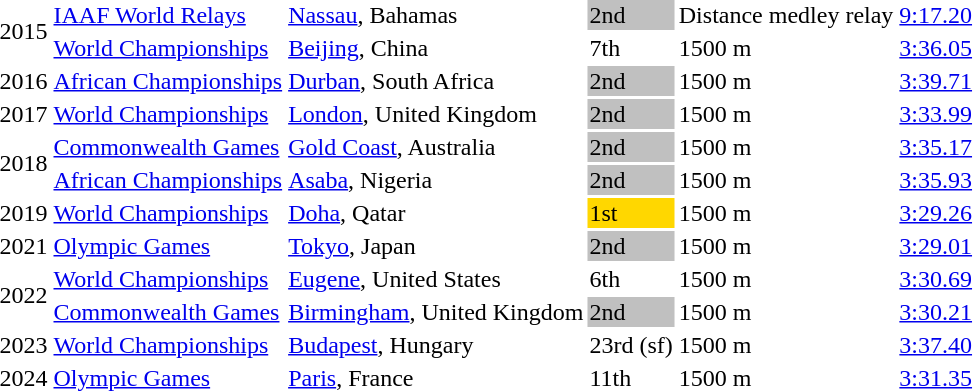<table>
<tr>
<td rowspan=2>2015</td>
<td><a href='#'>IAAF World Relays</a></td>
<td><a href='#'>Nassau</a>, Bahamas</td>
<td bgcolor=silver>2nd</td>
<td>Distance medley relay</td>
<td><a href='#'>9:17.20</a></td>
</tr>
<tr>
<td><a href='#'>World Championships</a></td>
<td><a href='#'>Beijing</a>, China</td>
<td>7th</td>
<td>1500 m</td>
<td><a href='#'>3:36.05</a></td>
</tr>
<tr>
<td>2016</td>
<td><a href='#'>African Championships</a></td>
<td><a href='#'>Durban</a>, South Africa</td>
<td bgcolor=silver>2nd</td>
<td>1500 m</td>
<td><a href='#'>3:39.71</a></td>
</tr>
<tr>
<td>2017</td>
<td><a href='#'>World Championships</a></td>
<td><a href='#'>London</a>, United Kingdom</td>
<td bgcolor=silver>2nd</td>
<td>1500 m</td>
<td><a href='#'>3:33.99</a></td>
</tr>
<tr>
<td rowspan=2>2018</td>
<td><a href='#'>Commonwealth Games</a></td>
<td><a href='#'>Gold Coast</a>, Australia</td>
<td bgcolor=silver>2nd</td>
<td>1500 m</td>
<td><a href='#'>3:35.17</a></td>
</tr>
<tr>
<td><a href='#'>African Championships</a></td>
<td><a href='#'>Asaba</a>, Nigeria</td>
<td bgcolor=silver>2nd</td>
<td>1500 m</td>
<td><a href='#'>3:35.93</a></td>
</tr>
<tr>
<td>2019</td>
<td><a href='#'>World Championships</a></td>
<td><a href='#'>Doha</a>, Qatar</td>
<td bgcolor=gold>1st</td>
<td>1500 m</td>
<td><a href='#'>3:29.26</a></td>
</tr>
<tr>
<td>2021</td>
<td><a href='#'>Olympic Games</a></td>
<td><a href='#'>Tokyo</a>, Japan</td>
<td bgcolor=silver>2nd</td>
<td>1500 m</td>
<td><a href='#'>3:29.01</a></td>
</tr>
<tr>
<td rowspan=2>2022</td>
<td><a href='#'>World Championships</a></td>
<td><a href='#'>Eugene</a>, United States</td>
<td>6th</td>
<td>1500 m</td>
<td><a href='#'>3:30.69</a></td>
</tr>
<tr>
<td><a href='#'>Commonwealth Games</a></td>
<td><a href='#'>Birmingham</a>, United Kingdom</td>
<td bgcolor=silver>2nd</td>
<td>1500 m</td>
<td><a href='#'>3:30.21</a></td>
</tr>
<tr>
<td>2023</td>
<td><a href='#'>World Championships</a></td>
<td><a href='#'>Budapest</a>, Hungary</td>
<td>23rd (sf)</td>
<td>1500 m</td>
<td><a href='#'>3:37.40</a></td>
</tr>
<tr>
<td>2024</td>
<td><a href='#'>Olympic Games</a></td>
<td><a href='#'>Paris</a>, France</td>
<td>11th</td>
<td>1500 m</td>
<td><a href='#'>3:31.35</a></td>
</tr>
</table>
